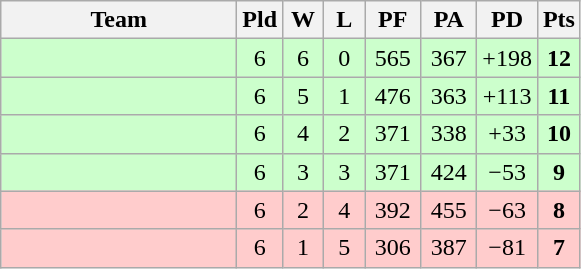<table class=wikitable>
<tr align=center>
<th width=150>Team</th>
<th width=20>Pld</th>
<th width=20>W</th>
<th width=20>L</th>
<th width=30>PF</th>
<th width=30>PA</th>
<th width=30>PD</th>
<th width=20>Pts</th>
</tr>
<tr align=center bgcolor=#ccffcc>
<td align=left></td>
<td>6</td>
<td>6</td>
<td>0</td>
<td>565</td>
<td>367</td>
<td>+198</td>
<td><strong>12</strong></td>
</tr>
<tr align=center bgcolor=#ccffcc>
<td align=left></td>
<td>6</td>
<td>5</td>
<td>1</td>
<td>476</td>
<td>363</td>
<td>+113</td>
<td><strong>11</strong></td>
</tr>
<tr align=center bgcolor=#ccffcc>
<td align=left></td>
<td>6</td>
<td>4</td>
<td>2</td>
<td>371</td>
<td>338</td>
<td>+33</td>
<td><strong>10</strong></td>
</tr>
<tr align=center bgcolor=#ccffcc>
<td align=left></td>
<td>6</td>
<td>3</td>
<td>3</td>
<td>371</td>
<td>424</td>
<td>−53</td>
<td><strong>9</strong></td>
</tr>
<tr align=center bgcolor=#ffcccc>
<td align=left></td>
<td>6</td>
<td>2</td>
<td>4</td>
<td>392</td>
<td>455</td>
<td>−63</td>
<td><strong>8</strong></td>
</tr>
<tr align=center bgcolor=#ffcccc>
<td align=left></td>
<td>6</td>
<td>1</td>
<td>5</td>
<td>306</td>
<td>387</td>
<td>−81</td>
<td><strong>7</strong></td>
</tr>
</table>
